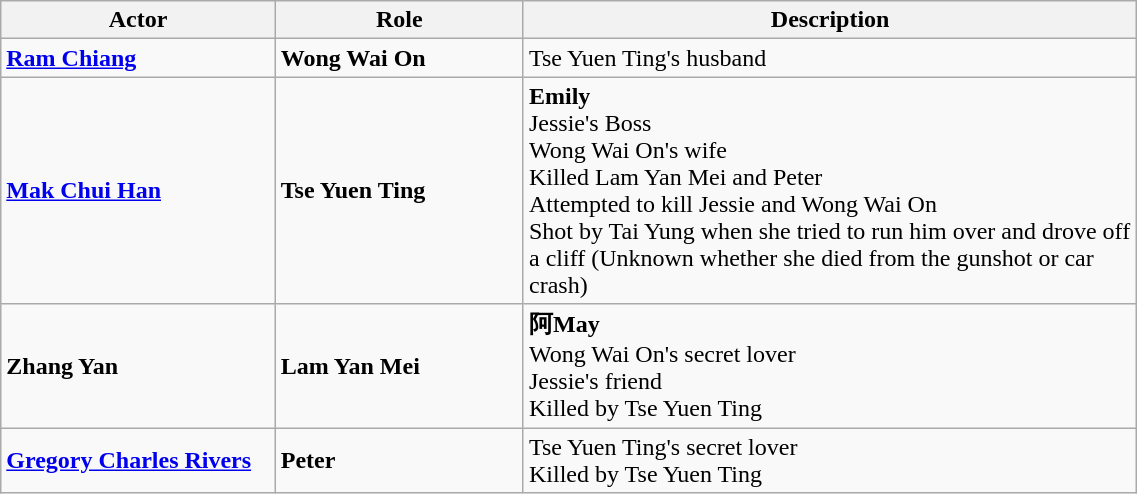<table class="wikitable" width="60%">
<tr>
<th style="width:6%">Actor</th>
<th style="width:6%">Role</th>
<th style="width:15%">Description</th>
</tr>
<tr>
<td><strong><a href='#'>Ram Chiang</a></strong></td>
<td><strong>Wong Wai On</strong></td>
<td>Tse Yuen Ting's husband</td>
</tr>
<tr>
<td><strong><a href='#'>Mak Chui Han</a></strong></td>
<td><strong>Tse Yuen Ting</strong></td>
<td><strong>Emily</strong><br>Jessie's Boss<br>Wong Wai On's wife<br>Killed Lam Yan Mei and Peter<br>Attempted to kill Jessie and Wong Wai On<br>Shot by Tai Yung when she tried to run him over and drove off a cliff (Unknown whether she died from the gunshot or car crash)</td>
</tr>
<tr>
<td><strong>Zhang Yan</strong></td>
<td><strong>Lam Yan Mei</strong></td>
<td><strong>阿May</strong><br>Wong Wai On's secret lover<br>Jessie's friend<br>Killed by Tse Yuen Ting</td>
</tr>
<tr>
<td><strong><a href='#'>Gregory Charles Rivers</a></strong></td>
<td><strong>Peter</strong></td>
<td>Tse Yuen Ting's secret lover<br>Killed by Tse Yuen Ting</td>
</tr>
</table>
